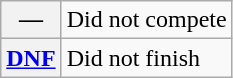<table class="wikitable">
<tr>
<th scope="row">—</th>
<td>Did not compete</td>
</tr>
<tr>
<th scope="row"><a href='#'>DNF</a></th>
<td>Did not finish</td>
</tr>
</table>
